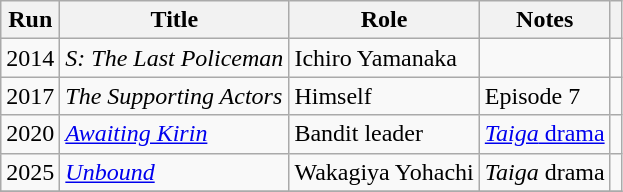<table class="wikitable">
<tr>
<th>Run</th>
<th>Title</th>
<th>Role</th>
<th>Notes</th>
<th></th>
</tr>
<tr>
<td>2014</td>
<td><em>S: The Last Policeman</em></td>
<td>Ichiro Yamanaka</td>
<td></td>
<td></td>
</tr>
<tr>
<td>2017</td>
<td><em>The Supporting Actors</em></td>
<td>Himself</td>
<td>Episode 7</td>
<td></td>
</tr>
<tr>
<td>2020</td>
<td><em><a href='#'>Awaiting Kirin</a></em></td>
<td>Bandit leader</td>
<td><a href='#'><em>Taiga</em> drama</a></td>
<td></td>
</tr>
<tr>
<td>2025</td>
<td><em><a href='#'>Unbound</a></em></td>
<td>Wakagiya Yohachi</td>
<td><em>Taiga</em> drama</td>
<td></td>
</tr>
<tr>
</tr>
</table>
